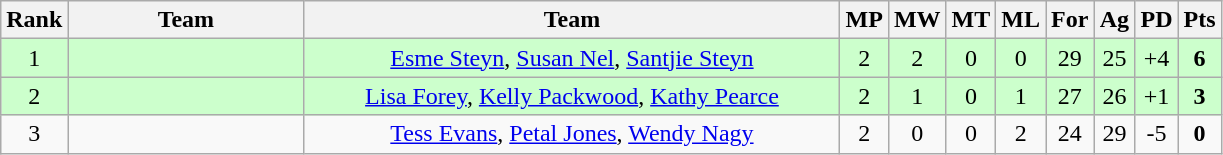<table class=wikitable style="text-align:center">
<tr>
<th width=20>Rank</th>
<th width=150>Team</th>
<th width=350>Team</th>
<th width=20>MP</th>
<th width=20>MW</th>
<th width=20>MT</th>
<th width=20>ML</th>
<th width=20>For</th>
<th width=20>Ag</th>
<th width=20>PD</th>
<th width=20>Pts</th>
</tr>
<tr bgcolor="#ccffcc">
<td>1</td>
<td align=left><strong></strong></td>
<td><a href='#'>Esme Steyn</a>, <a href='#'>Susan Nel</a>, <a href='#'>Santjie Steyn</a></td>
<td>2</td>
<td>2</td>
<td>0</td>
<td>0</td>
<td>29</td>
<td>25</td>
<td>+4</td>
<td><strong>6</strong></td>
</tr>
<tr bgcolor="#ccffcc">
<td>2</td>
<td align=left><strong></strong></td>
<td><a href='#'>Lisa Forey</a>, <a href='#'>Kelly Packwood</a>, <a href='#'>Kathy Pearce</a></td>
<td>2</td>
<td>1</td>
<td>0</td>
<td>1</td>
<td>27</td>
<td>26</td>
<td>+1</td>
<td><strong>3</strong></td>
</tr>
<tr>
<td>3</td>
<td align=left></td>
<td><a href='#'>Tess Evans</a>, <a href='#'>Petal Jones</a>, <a href='#'>Wendy Nagy</a></td>
<td>2</td>
<td>0</td>
<td>0</td>
<td>2</td>
<td>24</td>
<td>29</td>
<td>-5</td>
<td><strong>0</strong></td>
</tr>
</table>
